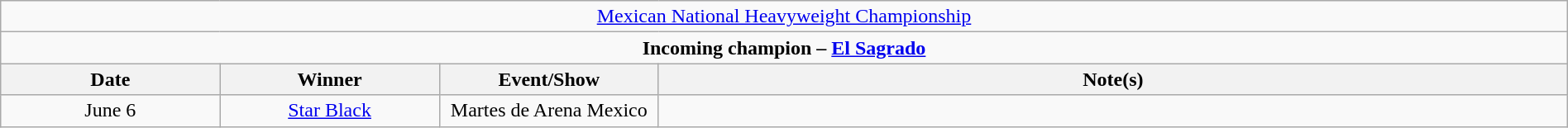<table class="wikitable" style="text-align:center; width:100%;">
<tr>
<td colspan="5" style="text-align: center;"><a href='#'>Mexican National Heavyweight Championship</a></td>
</tr>
<tr>
<td colspan="5" style="text-align: center;"><strong>Incoming champion – <a href='#'>El Sagrado</a></strong></td>
</tr>
<tr>
<th width=14%>Date</th>
<th width=14%>Winner</th>
<th width=14%>Event/Show</th>
<th width=58%>Note(s)</th>
</tr>
<tr>
<td>June 6</td>
<td><a href='#'>Star Black</a></td>
<td>Martes de Arena Mexico</td>
<td></td>
</tr>
</table>
